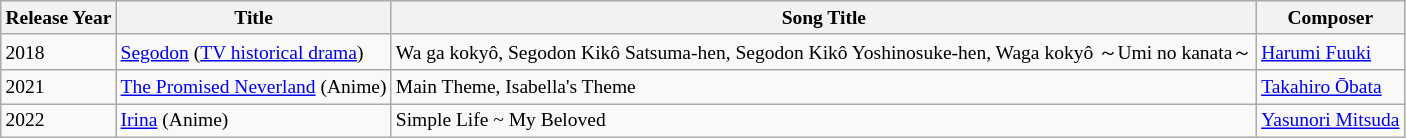<table class="wikitable" style="font-size:small">
<tr>
<th>Release Year</th>
<th>Title</th>
<th>Song Title</th>
<th>Composer</th>
</tr>
<tr>
<td>2018</td>
<td><a href='#'>Segodon</a> (<a href='#'>TV historical drama</a>)</td>
<td>Wa ga kokyô, Segodon Kikô Satsuma-hen, Segodon Kikô Yoshinosuke-hen, Waga kokyô ～Umi no kanata～</td>
<td><a href='#'>Harumi Fuuki</a></td>
</tr>
<tr>
<td>2021</td>
<td><a href='#'>The Promised Neverland</a> (Anime)</td>
<td>Main Theme, Isabella's Theme</td>
<td><a href='#'>Takahiro Ōbata</a></td>
</tr>
<tr>
<td>2022</td>
<td><a href='#'>Irina</a> (Anime)</td>
<td>Simple Life ~ My Beloved</td>
<td><a href='#'>Yasunori Mitsuda</a></td>
</tr>
</table>
